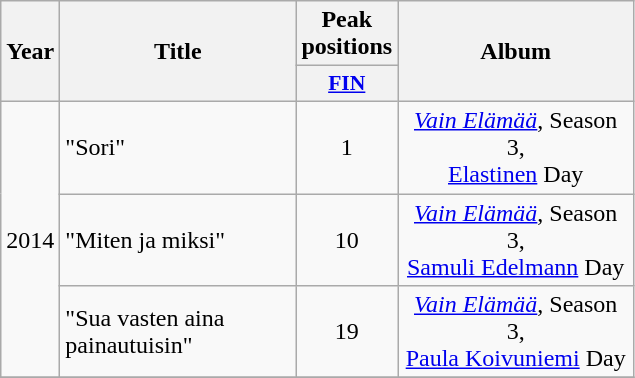<table class="wikitable">
<tr>
<th rowspan="2" width="10">Year</th>
<th rowspan="2" width="150">Title</th>
<th colspan="1" width="20">Peak positions</th>
<th rowspan="2" width="150">Album</th>
</tr>
<tr>
<th scope="col" style="width:3em;font-size:90%;"><a href='#'>FIN</a><br></th>
</tr>
<tr>
<td style="text-align:center;" rowspan=3>2014</td>
<td>"Sori"</td>
<td style="text-align:center;">1</td>
<td style="text-align:center;"><em><a href='#'>Vain Elämää</a></em>, Season 3, <br><a href='#'>Elastinen</a> Day</td>
</tr>
<tr>
<td>"Miten ja miksi"</td>
<td style="text-align:center;">10</td>
<td style="text-align:center;"><em><a href='#'>Vain Elämää</a></em>, Season 3, <br><a href='#'>Samuli Edelmann</a> Day</td>
</tr>
<tr>
<td>"Sua vasten aina painautuisin"</td>
<td style="text-align:center;">19</td>
<td style="text-align:center;"><em><a href='#'>Vain Elämää</a></em>, Season 3, <br><a href='#'>Paula Koivuniemi</a> Day</td>
</tr>
<tr>
</tr>
</table>
